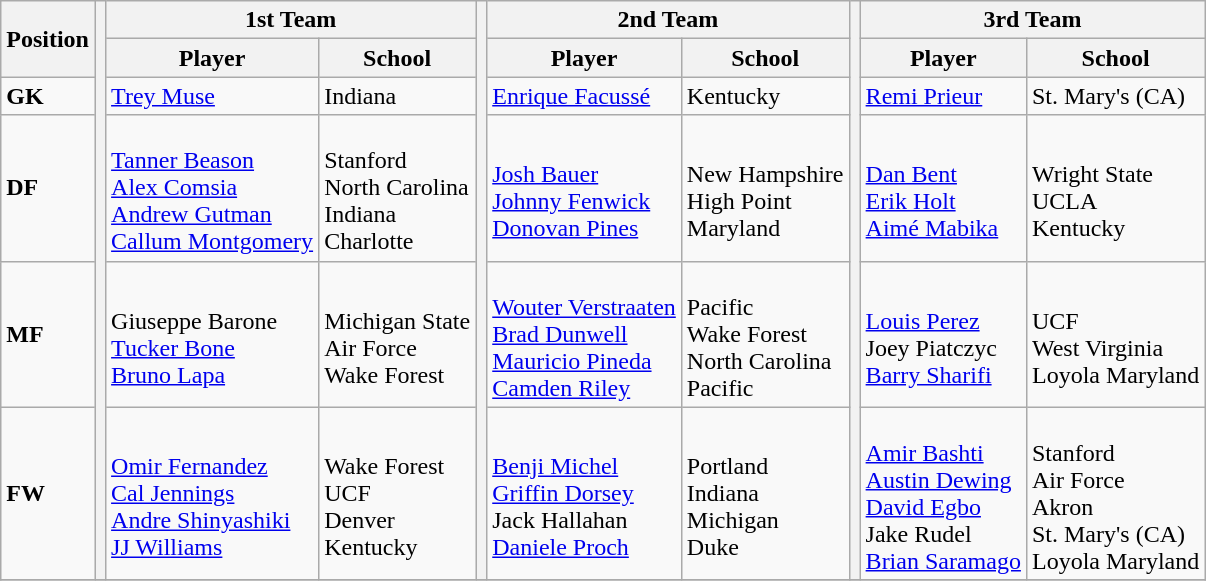<table class="wikitable" border="1">
<tr>
<th rowspan="2">Position</th>
<th rowspan="6"></th>
<th colspan="2">1st Team</th>
<th rowspan="6"></th>
<th colspan="2">2nd Team</th>
<th rowspan="6"></th>
<th colspan="2">3rd Team</th>
</tr>
<tr>
<th>Player</th>
<th>School</th>
<th>Player</th>
<th>School</th>
<th>Player</th>
<th>School</th>
</tr>
<tr>
<td><strong>GK</strong></td>
<td><a href='#'>Trey Muse</a></td>
<td>Indiana</td>
<td><a href='#'>Enrique Facussé</a></td>
<td>Kentucky</td>
<td><a href='#'>Remi Prieur</a></td>
<td>St. Mary's (CA)</td>
</tr>
<tr>
<td><strong>DF</strong></td>
<td><br><a href='#'>Tanner Beason</a><br>
<a href='#'>Alex Comsia</a><br>
<a href='#'>Andrew Gutman</a><br>
<a href='#'>Callum Montgomery</a></td>
<td><br>Stanford<br>
North Carolina<br>
Indiana<br>
Charlotte</td>
<td><br><a href='#'>Josh Bauer</a><br>
<a href='#'>Johnny Fenwick</a><br>
<a href='#'>Donovan Pines</a></td>
<td><br>New Hampshire<br>
High Point<br>
Maryland<br></td>
<td><br><a href='#'>Dan Bent</a><br>
<a href='#'>Erik Holt</a><br>
<a href='#'>Aimé Mabika</a><br></td>
<td><br>Wright State<br>
UCLA<br>
Kentucky</td>
</tr>
<tr>
<td><strong>MF</strong></td>
<td><br>Giuseppe Barone<br>
<a href='#'>Tucker Bone</a><br>
<a href='#'>Bruno Lapa</a></td>
<td><br>Michigan State<br>
Air Force<br>
Wake Forest</td>
<td><br><a href='#'>Wouter Verstraaten</a><br>
<a href='#'>Brad Dunwell</a><br>
<a href='#'>Mauricio Pineda</a><br>
<a href='#'>Camden Riley</a></td>
<td><br>Pacific<br>
Wake Forest<br>
North Carolina<br>
Pacific</td>
<td><br><a href='#'>Louis Perez</a><br>
Joey Piatczyc<br>
<a href='#'>Barry Sharifi</a></td>
<td><br>UCF<br>
West Virginia<br>
Loyola Maryland</td>
</tr>
<tr>
<td><strong>FW</strong></td>
<td><br><a href='#'>Omir Fernandez</a><br>
<a href='#'>Cal Jennings</a><br>
<a href='#'>Andre Shinyashiki</a><br>
<a href='#'>JJ Williams</a></td>
<td><br>Wake Forest<br>
UCF<br>
Denver<br>
Kentucky</td>
<td><br><a href='#'>Benji Michel</a><br>
<a href='#'>Griffin Dorsey</a><br>
Jack Hallahan<br>
<a href='#'>Daniele Proch</a></td>
<td><br>Portland<br>
Indiana<br>
Michigan<br>
Duke</td>
<td><br><a href='#'>Amir Bashti</a><br>
<a href='#'>Austin Dewing</a><br>
<a href='#'>David Egbo</a><br>
Jake Rudel<br>
<a href='#'>Brian Saramago</a></td>
<td><br>Stanford<br>
Air Force<br>
Akron<br>
St. Mary's (CA)<br>
Loyola Maryland</td>
</tr>
<tr>
</tr>
</table>
